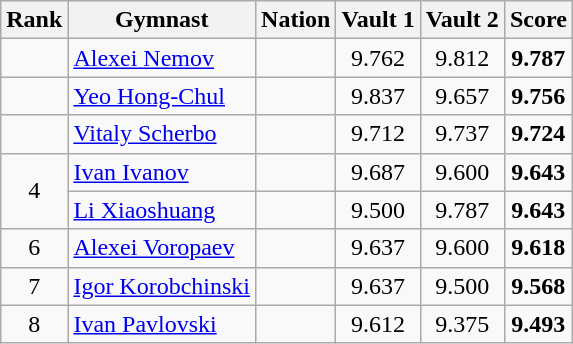<table class="wikitable sortable" style="text-align:center">
<tr>
<th>Rank</th>
<th>Gymnast</th>
<th>Nation</th>
<th>Vault 1</th>
<th>Vault 2</th>
<th>Score</th>
</tr>
<tr>
<td></td>
<td align=left><a href='#'>Alexei Nemov</a></td>
<td align=left></td>
<td>9.762</td>
<td>9.812</td>
<td><strong>9.787</strong></td>
</tr>
<tr>
<td></td>
<td align=left><a href='#'>Yeo Hong-Chul</a></td>
<td align=left></td>
<td>9.837</td>
<td>9.657</td>
<td><strong>9.756</strong></td>
</tr>
<tr>
<td></td>
<td align=left><a href='#'>Vitaly Scherbo</a></td>
<td align=left></td>
<td>9.712</td>
<td>9.737</td>
<td><strong>9.724</strong></td>
</tr>
<tr>
<td rowspan=2>4</td>
<td align=left><a href='#'>Ivan Ivanov</a></td>
<td align=left></td>
<td>9.687</td>
<td>9.600</td>
<td><strong>9.643</strong></td>
</tr>
<tr>
<td align=left><a href='#'>Li Xiaoshuang</a></td>
<td align=left></td>
<td>9.500</td>
<td>9.787</td>
<td><strong>9.643</strong></td>
</tr>
<tr>
<td>6</td>
<td align=left><a href='#'>Alexei Voropaev</a></td>
<td align=left></td>
<td>9.637</td>
<td>9.600</td>
<td><strong>9.618</strong></td>
</tr>
<tr>
<td>7</td>
<td align=left><a href='#'>Igor Korobchinski</a></td>
<td align=left></td>
<td>9.637</td>
<td>9.500</td>
<td><strong>9.568</strong></td>
</tr>
<tr>
<td>8</td>
<td align=left><a href='#'>Ivan Pavlovski</a></td>
<td align=left></td>
<td>9.612</td>
<td>9.375</td>
<td><strong>9.493</strong></td>
</tr>
</table>
